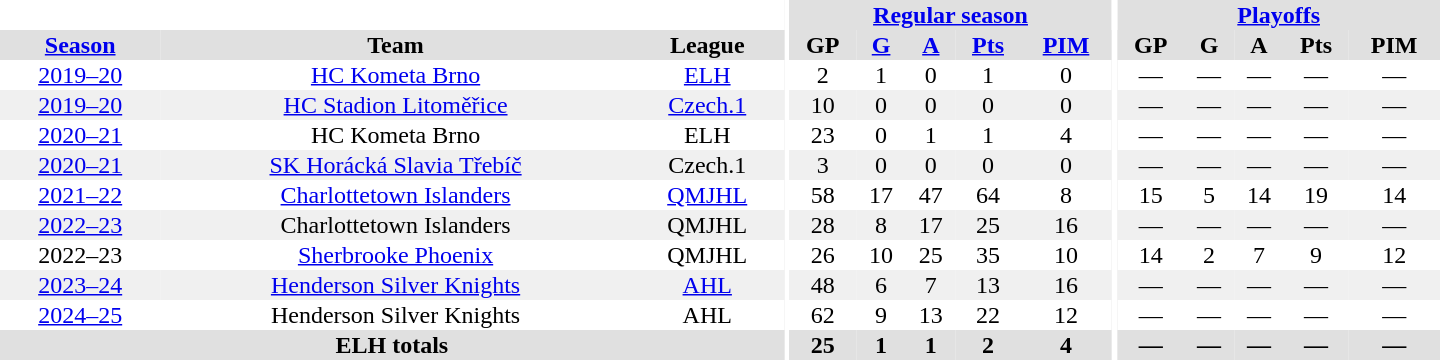<table border="0" cellpadding="1" cellspacing="0" style="text-align:center; width:60em">
<tr bgcolor="#e0e0e0">
<th colspan="3" bgcolor="#ffffff"></th>
<th rowspan="99" bgcolor="#ffffff"></th>
<th colspan="5"><a href='#'>Regular season</a></th>
<th rowspan="99" bgcolor="#ffffff"></th>
<th colspan="5"><a href='#'>Playoffs</a></th>
</tr>
<tr bgcolor="#e0e0e0">
<th><a href='#'>Season</a></th>
<th>Team</th>
<th>League</th>
<th>GP</th>
<th><a href='#'>G</a></th>
<th><a href='#'>A</a></th>
<th><a href='#'>Pts</a></th>
<th><a href='#'>PIM</a></th>
<th>GP</th>
<th>G</th>
<th>A</th>
<th>Pts</th>
<th>PIM</th>
</tr>
<tr ALIGN="center">
<td><a href='#'>2019–20</a></td>
<td><a href='#'>HC Kometa Brno</a></td>
<td><a href='#'>ELH</a></td>
<td>2</td>
<td>1</td>
<td>0</td>
<td>1</td>
<td>0</td>
<td>—</td>
<td>—</td>
<td>—</td>
<td>—</td>
<td>—</td>
</tr>
<tr ALIGN="center" bgcolor="#f0f0f0">
<td><a href='#'>2019–20</a></td>
<td><a href='#'>HC Stadion Litoměřice</a></td>
<td><a href='#'>Czech.1</a></td>
<td>10</td>
<td>0</td>
<td>0</td>
<td>0</td>
<td>0</td>
<td>—</td>
<td>—</td>
<td>—</td>
<td>—</td>
<td>—</td>
</tr>
<tr ALIGN="center">
<td><a href='#'>2020–21</a></td>
<td>HC Kometa Brno</td>
<td>ELH</td>
<td>23</td>
<td>0</td>
<td>1</td>
<td>1</td>
<td>4</td>
<td>—</td>
<td>—</td>
<td>—</td>
<td>—</td>
<td>—</td>
</tr>
<tr ALIGN="center" bgcolor="#f0f0f0">
<td><a href='#'>2020–21</a></td>
<td><a href='#'>SK Horácká Slavia Třebíč</a></td>
<td>Czech.1</td>
<td>3</td>
<td>0</td>
<td>0</td>
<td>0</td>
<td>0</td>
<td>—</td>
<td>—</td>
<td>—</td>
<td>—</td>
<td>—</td>
</tr>
<tr ALIGN="center">
<td><a href='#'>2021–22</a></td>
<td><a href='#'>Charlottetown Islanders</a></td>
<td><a href='#'>QMJHL</a></td>
<td>58</td>
<td>17</td>
<td>47</td>
<td>64</td>
<td>8</td>
<td>15</td>
<td>5</td>
<td>14</td>
<td>19</td>
<td>14</td>
</tr>
<tr ALIGN="center" bgcolor="#f0f0f0">
<td><a href='#'>2022–23</a></td>
<td>Charlottetown Islanders</td>
<td>QMJHL</td>
<td>28</td>
<td>8</td>
<td>17</td>
<td>25</td>
<td>16</td>
<td>—</td>
<td>—</td>
<td>—</td>
<td>—</td>
<td>—</td>
</tr>
<tr ALIGN="center">
<td>2022–23</td>
<td><a href='#'>Sherbrooke Phoenix</a></td>
<td>QMJHL</td>
<td>26</td>
<td>10</td>
<td>25</td>
<td>35</td>
<td>10</td>
<td>14</td>
<td>2</td>
<td>7</td>
<td>9</td>
<td>12</td>
</tr>
<tr ALIGN="center" bgcolor="#f0f0f0">
<td><a href='#'>2023–24</a></td>
<td><a href='#'>Henderson Silver Knights</a></td>
<td><a href='#'>AHL</a></td>
<td>48</td>
<td>6</td>
<td>7</td>
<td>13</td>
<td>16</td>
<td>—</td>
<td>—</td>
<td>—</td>
<td>—</td>
<td>—</td>
</tr>
<tr ALIGN="center">
<td><a href='#'>2024–25</a></td>
<td>Henderson Silver Knights</td>
<td>AHL</td>
<td>62</td>
<td>9</td>
<td>13</td>
<td>22</td>
<td>12</td>
<td>—</td>
<td>—</td>
<td>—</td>
<td>—</td>
<td>—</td>
</tr>
<tr bgcolor="#e0e0e0">
<th colspan="3">ELH totals</th>
<th>25</th>
<th>1</th>
<th>1</th>
<th>2</th>
<th>4</th>
<th>—</th>
<th>—</th>
<th>—</th>
<th>—</th>
<th>—</th>
</tr>
</table>
